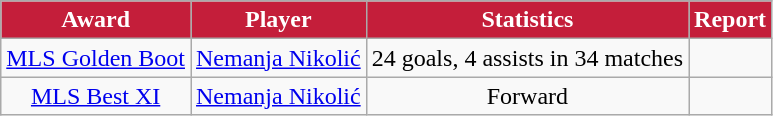<table class=wikitable>
<tr>
<th style="background:#C41E3A; color:white; text-align:center;">Award</th>
<th style="background:#C41E3A; color:white; text-align:center;">Player</th>
<th style="background:#C41E3A; color:white; text-align:center;">Statistics</th>
<th style="background:#C41E3A; color:white; text-align:center;">Report</th>
</tr>
<tr>
<td style="text-align:center;"><a href='#'>MLS Golden Boot</a></td>
<td> <a href='#'>Nemanja Nikolić</a></td>
<td style="text-align:center;">24 goals, 4 assists in 34 matches</td>
<td style="text-align:center;"></td>
</tr>
<tr>
<td style="text-align:center;"><a href='#'>MLS Best XI</a></td>
<td> <a href='#'>Nemanja Nikolić</a></td>
<td style="text-align:center;">Forward</td>
<td style="text-align:center;"></td>
</tr>
</table>
